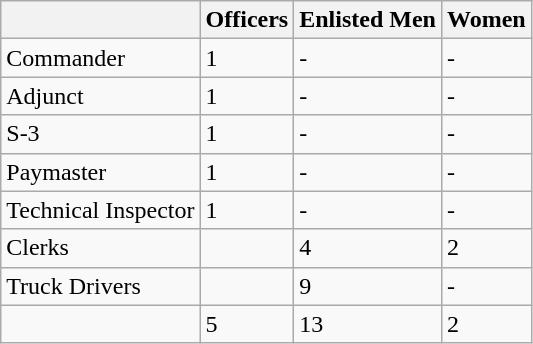<table class="wikitable">
<tr>
<th></th>
<th>Officers</th>
<th>Enlisted Men</th>
<th>Women</th>
</tr>
<tr>
<td>Commander</td>
<td>1</td>
<td>-</td>
<td>-</td>
</tr>
<tr>
<td>Adjunct</td>
<td>1</td>
<td>-</td>
<td>-</td>
</tr>
<tr>
<td>S-3</td>
<td>1</td>
<td>-</td>
<td>-</td>
</tr>
<tr>
<td>Paymaster</td>
<td>1</td>
<td>-</td>
<td>-</td>
</tr>
<tr>
<td>Technical Inspector</td>
<td>1</td>
<td>-</td>
<td>-</td>
</tr>
<tr>
<td>Clerks</td>
<td></td>
<td>4</td>
<td>2</td>
</tr>
<tr>
<td>Truck Drivers</td>
<td></td>
<td>9</td>
<td>-</td>
</tr>
<tr>
<td></td>
<td>5</td>
<td>13</td>
<td>2</td>
</tr>
</table>
